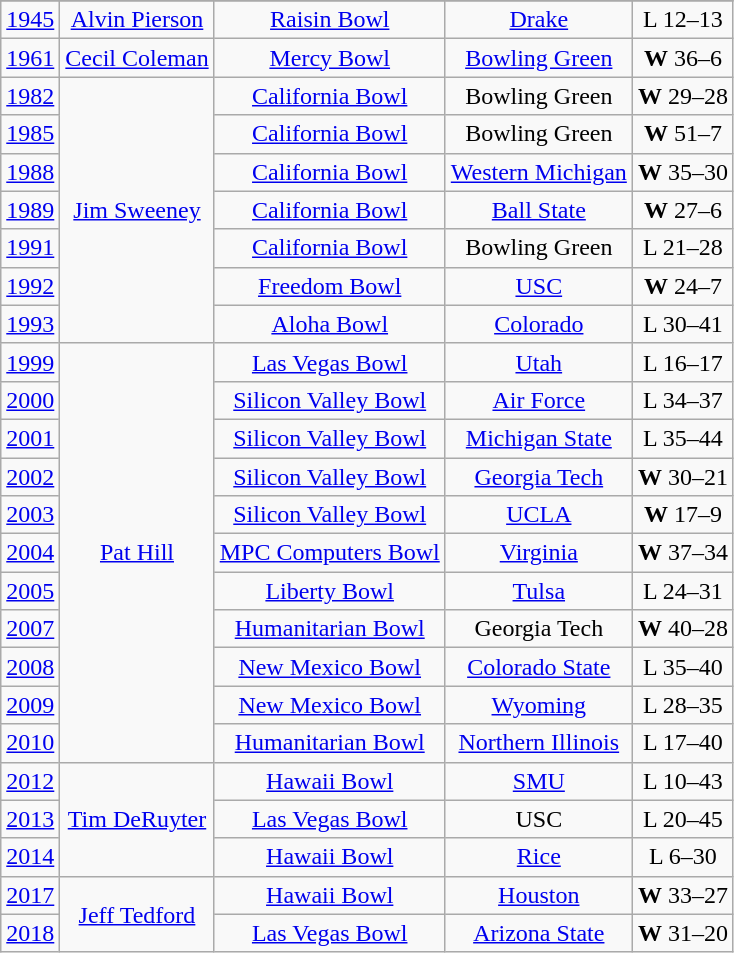<table class="wikitable">
<tr>
</tr>
<tr align="center">
<td><a href='#'>1945</a></td>
<td><a href='#'>Alvin Pierson</a></td>
<td><a href='#'>Raisin Bowl</a></td>
<td><a href='#'>Drake</a></td>
<td>L 12–13</td>
</tr>
<tr align="center">
<td><a href='#'>1961</a></td>
<td><a href='#'>Cecil Coleman</a></td>
<td><a href='#'>Mercy Bowl</a></td>
<td><a href='#'>Bowling Green</a></td>
<td><strong>W</strong> 36–6</td>
</tr>
<tr align="center">
<td><a href='#'>1982</a></td>
<td rowspan="7"><a href='#'>Jim Sweeney</a></td>
<td><a href='#'>California Bowl</a></td>
<td>Bowling Green</td>
<td><strong>W</strong> 29–28</td>
</tr>
<tr align="center">
<td><a href='#'>1985</a></td>
<td><a href='#'>California Bowl</a></td>
<td>Bowling Green</td>
<td><strong>W</strong> 51–7</td>
</tr>
<tr align="center">
<td><a href='#'>1988</a></td>
<td><a href='#'>California Bowl</a></td>
<td><a href='#'>Western Michigan</a></td>
<td><strong>W</strong> 35–30</td>
</tr>
<tr align="center">
<td><a href='#'>1989</a></td>
<td><a href='#'>California Bowl</a></td>
<td><a href='#'>Ball State</a></td>
<td><strong>W</strong> 27–6</td>
</tr>
<tr align="center">
<td><a href='#'>1991</a></td>
<td><a href='#'>California Bowl</a></td>
<td>Bowling Green</td>
<td>L 21–28</td>
</tr>
<tr align="center">
<td><a href='#'>1992</a></td>
<td><a href='#'>Freedom Bowl</a></td>
<td><a href='#'>USC</a></td>
<td><strong>W</strong> 24–7</td>
</tr>
<tr align="center">
<td><a href='#'>1993</a></td>
<td><a href='#'>Aloha Bowl</a></td>
<td><a href='#'>Colorado</a></td>
<td>L 30–41</td>
</tr>
<tr align="center">
<td><a href='#'>1999</a></td>
<td rowspan="11"><a href='#'>Pat Hill</a></td>
<td><a href='#'>Las Vegas Bowl</a></td>
<td><a href='#'>Utah</a></td>
<td>L 16–17</td>
</tr>
<tr align="center">
<td><a href='#'>2000</a></td>
<td><a href='#'>Silicon Valley Bowl</a></td>
<td><a href='#'>Air Force</a></td>
<td>L 34–37</td>
</tr>
<tr align="center">
<td><a href='#'>2001</a></td>
<td><a href='#'>Silicon Valley Bowl</a></td>
<td><a href='#'>Michigan State</a></td>
<td>L 35–44</td>
</tr>
<tr align="center">
<td><a href='#'>2002</a></td>
<td><a href='#'>Silicon Valley Bowl</a></td>
<td><a href='#'>Georgia Tech</a></td>
<td><strong>W</strong> 30–21</td>
</tr>
<tr align="center">
<td><a href='#'>2003</a></td>
<td><a href='#'>Silicon Valley Bowl</a></td>
<td><a href='#'>UCLA</a></td>
<td><strong>W</strong> 17–9</td>
</tr>
<tr align="center">
<td><a href='#'>2004</a></td>
<td><a href='#'>MPC Computers Bowl</a></td>
<td><a href='#'>Virginia</a></td>
<td><strong>W</strong> 37–34</td>
</tr>
<tr align="center">
<td><a href='#'>2005</a></td>
<td><a href='#'>Liberty Bowl</a></td>
<td><a href='#'>Tulsa</a></td>
<td>L 24–31</td>
</tr>
<tr align="center">
<td><a href='#'>2007</a></td>
<td><a href='#'>Humanitarian Bowl</a></td>
<td>Georgia Tech</td>
<td><strong>W</strong> 40–28</td>
</tr>
<tr align="center">
<td><a href='#'>2008</a></td>
<td><a href='#'>New Mexico Bowl</a></td>
<td><a href='#'>Colorado State</a></td>
<td>L 35–40</td>
</tr>
<tr align="center">
<td><a href='#'>2009</a></td>
<td><a href='#'>New Mexico Bowl</a></td>
<td><a href='#'>Wyoming</a></td>
<td>L 28–35</td>
</tr>
<tr align="center">
<td><a href='#'>2010</a></td>
<td><a href='#'>Humanitarian Bowl</a></td>
<td><a href='#'>Northern Illinois</a></td>
<td>L 17–40</td>
</tr>
<tr align="center">
<td><a href='#'>2012</a></td>
<td rowspan="3"><a href='#'>Tim DeRuyter</a></td>
<td><a href='#'>Hawaii Bowl</a></td>
<td><a href='#'>SMU</a></td>
<td>L 10–43</td>
</tr>
<tr align="center">
<td><a href='#'>2013</a></td>
<td><a href='#'>Las Vegas Bowl</a></td>
<td>USC</td>
<td>L 20–45</td>
</tr>
<tr align="center">
<td><a href='#'>2014</a></td>
<td><a href='#'>Hawaii Bowl</a></td>
<td><a href='#'>Rice</a></td>
<td>L 6–30</td>
</tr>
<tr align="center">
<td><a href='#'>2017</a></td>
<td rowspan="2"><a href='#'>Jeff Tedford</a></td>
<td><a href='#'>Hawaii Bowl</a></td>
<td><a href='#'>Houston</a></td>
<td><strong>W</strong> 33–27</td>
</tr>
<tr align="center">
<td><a href='#'>2018</a></td>
<td><a href='#'>Las Vegas Bowl</a></td>
<td><a href='#'>Arizona State</a></td>
<td><strong>W</strong> 31–20</td>
</tr>
</table>
